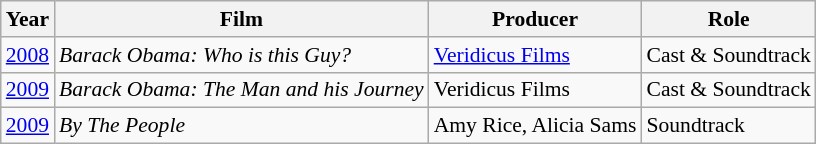<table class="wikitable" style="font-size: 90%;">
<tr>
<th>Year</th>
<th>Film</th>
<th>Producer</th>
<th>Role</th>
</tr>
<tr>
<td><a href='#'>2008</a></td>
<td><em>Barack Obama: Who is this Guy?</em></td>
<td><a href='#'>Veridicus Films</a></td>
<td>Cast & Soundtrack</td>
</tr>
<tr>
<td><a href='#'>2009</a></td>
<td><em>Barack Obama: The Man and his Journey</em></td>
<td>Veridicus Films</td>
<td>Cast & Soundtrack</td>
</tr>
<tr>
<td><a href='#'>2009</a></td>
<td><em>By The People</em></td>
<td>Amy Rice, Alicia Sams</td>
<td>Soundtrack</td>
</tr>
</table>
